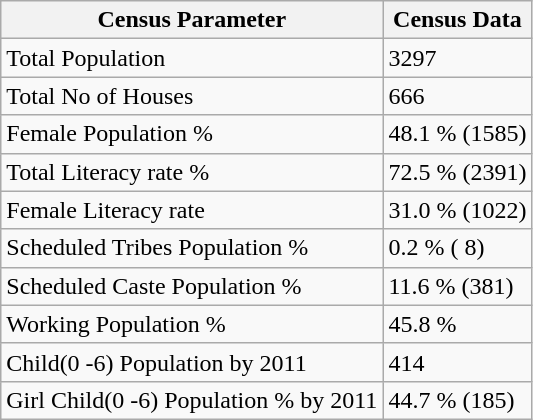<table class="wikitable">
<tr>
<th>Census Parameter</th>
<th>Census Data</th>
</tr>
<tr>
<td>Total Population</td>
<td>3297</td>
</tr>
<tr>
<td>Total No of Houses</td>
<td>666</td>
</tr>
<tr>
<td>Female Population %</td>
<td>48.1 %  (1585)</td>
</tr>
<tr>
<td>Total Literacy rate %</td>
<td>72.5 % (2391)</td>
</tr>
<tr>
<td>Female Literacy rate</td>
<td>31.0 % (1022)</td>
</tr>
<tr>
<td>Scheduled Tribes Population %</td>
<td>0.2 % ( 8)</td>
</tr>
<tr>
<td>Scheduled Caste Population %</td>
<td>11.6 % (381)</td>
</tr>
<tr>
<td>Working Population %</td>
<td>45.8 %</td>
</tr>
<tr>
<td>Child(0 -6) Population by 2011</td>
<td>414</td>
</tr>
<tr>
<td>Girl Child(0 -6) Population % by 2011</td>
<td>44.7 % (185)</td>
</tr>
</table>
